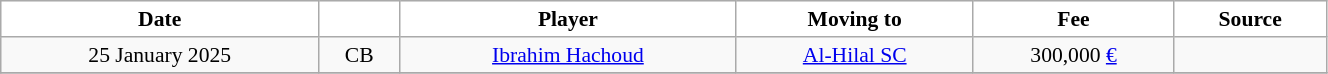<table class="wikitable sortable" style="width:70%; text-align:center; font-size:90%; text-align:centre;">
<tr>
<th style="background:white; color:black; text-align:center;">Date</th>
<th style="background:white; color:black; text-align:center;"></th>
<th style="background:white; color:black; text-align:center;">Player</th>
<th style="background:white; color:black; text-align:center;">Moving to</th>
<th style="background:white; color:black; text-align:center;">Fee</th>
<th style="background:white; color:black; text-align:center;">Source</th>
</tr>
<tr>
<td>25 January 2025</td>
<td>CB</td>
<td> <a href='#'>Ibrahim Hachoud</a></td>
<td> <a href='#'>Al-Hilal SC</a></td>
<td>300,000 <a href='#'>€</a></td>
<td></td>
</tr>
<tr>
</tr>
</table>
